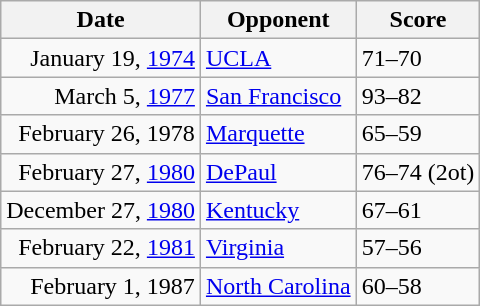<table class="wikitable">
<tr>
<th>Date</th>
<th>Opponent</th>
<th>Score</th>
</tr>
<tr>
<td align=right>January 19, <a href='#'>1974</a></td>
<td><a href='#'>UCLA</a></td>
<td>71–70</td>
</tr>
<tr>
<td align=right>March 5, <a href='#'>1977</a></td>
<td><a href='#'>San Francisco</a></td>
<td>93–82</td>
</tr>
<tr>
<td align=right>February 26, 1978</td>
<td><a href='#'>Marquette</a></td>
<td>65–59</td>
</tr>
<tr>
<td align=right>February 27, <a href='#'>1980</a></td>
<td><a href='#'>DePaul</a></td>
<td>76–74 (2ot)</td>
</tr>
<tr>
<td align=right>December 27, <a href='#'>1980</a></td>
<td><a href='#'>Kentucky</a></td>
<td>67–61</td>
</tr>
<tr>
<td align=right>February 22, <a href='#'>1981</a></td>
<td><a href='#'>Virginia</a></td>
<td>57–56</td>
</tr>
<tr>
<td align=right>February 1, 1987</td>
<td><a href='#'>North Carolina</a></td>
<td>60–58</td>
</tr>
</table>
